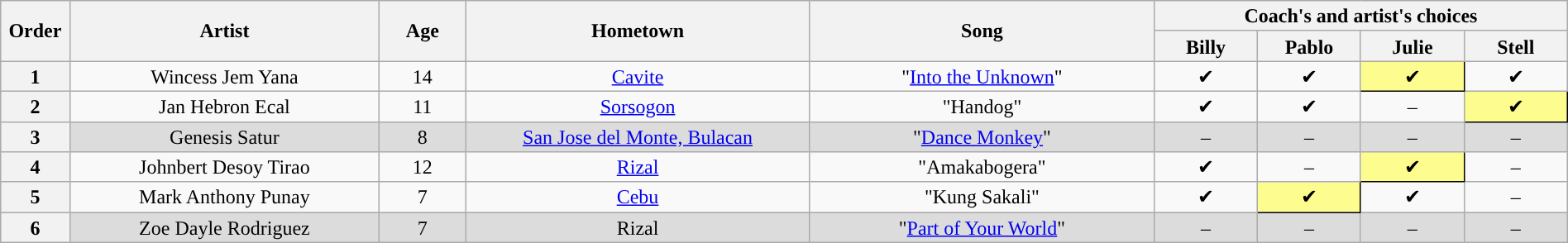<table class="wikitable" style="text-align:center; line-height:17px; width:100%">
<tr>
<th scope="col" rowspan="2" style="width:04%">Order</th>
<th scope="col" rowspan="2" style="width:18%">Artist</th>
<th scope="col" rowspan="2" style="width:05%">Age</th>
<th scope="col" rowspan="2" style="width:20%">Hometown</th>
<th scope="col" rowspan="2" style="width:20%">Song</th>
<th scope="col" colspan="4" style="width:24%">Coach's and artist's choices</th>
</tr>
<tr>
<th style="width:06%">Billy</th>
<th style="width:06%">Pablo</th>
<th style="width:06%">Julie</th>
<th style="width:06%">Stell</th>
</tr>
<tr>
<th>1</th>
<td>Wincess Jem Yana</td>
<td>14</td>
<td><a href='#'>Cavite</a></td>
<td>"<a href='#'>Into the Unknown</a>"</td>
<td>✔</td>
<td>✔</td>
<td style="background:#fdfc8f; border:1px solid black">✔</td>
<td>✔</td>
</tr>
<tr>
<th>2</th>
<td>Jan Hebron Ecal</td>
<td>11</td>
<td><a href='#'>Sorsogon</a></td>
<td>"Handog"</td>
<td>✔</td>
<td>✔</td>
<td>–</td>
<td style="background:#fdfc8f; border:1px solid black">✔</td>
</tr>
<tr style="background:#dcdcdc">
<th>3</th>
<td>Genesis Satur</td>
<td>8</td>
<td><a href='#'>San Jose del Monte, Bulacan</a></td>
<td>"<a href='#'>Dance Monkey</a>"</td>
<td>–</td>
<td>–</td>
<td>–</td>
<td>–</td>
</tr>
<tr>
<th>4</th>
<td>Johnbert Desoy Tirao</td>
<td>12</td>
<td><a href='#'>Rizal</a></td>
<td>"Amakabogera"</td>
<td>✔</td>
<td>–</td>
<td style="background:#fdfc8f; border:1px solid black">✔</td>
<td>–</td>
</tr>
<tr>
<th>5</th>
<td>Mark Anthony Punay</td>
<td>7</td>
<td><a href='#'>Cebu</a></td>
<td>"Kung Sakali"</td>
<td>✔</td>
<td style="background:#fdfc8f; border:1px solid black">✔</td>
<td>✔</td>
<td>–</td>
</tr>
<tr style="background:#dcdcdc">
<th>6</th>
<td>Zoe Dayle Rodriguez</td>
<td>7</td>
<td>Rizal</td>
<td>"<a href='#'>Part of Your World</a>"</td>
<td>–</td>
<td>–</td>
<td>–</td>
<td>–</td>
</tr>
</table>
